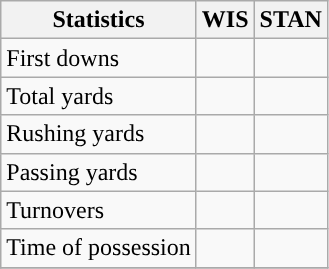<table class="wikitable" style="float: left;">
<tr>
<th>Statistics</th>
<th>WIS</th>
<th>STAN</th>
</tr>
<tr>
<td>First downs</td>
<td></td>
<td></td>
</tr>
<tr>
<td>Total yards</td>
<td></td>
<td></td>
</tr>
<tr>
<td>Rushing yards</td>
<td></td>
<td></td>
</tr>
<tr>
<td>Passing yards</td>
<td></td>
<td></td>
</tr>
<tr>
<td>Turnovers</td>
<td></td>
<td></td>
</tr>
<tr>
<td>Time of possession</td>
<td></td>
<td></td>
</tr>
<tr>
</tr>
</table>
